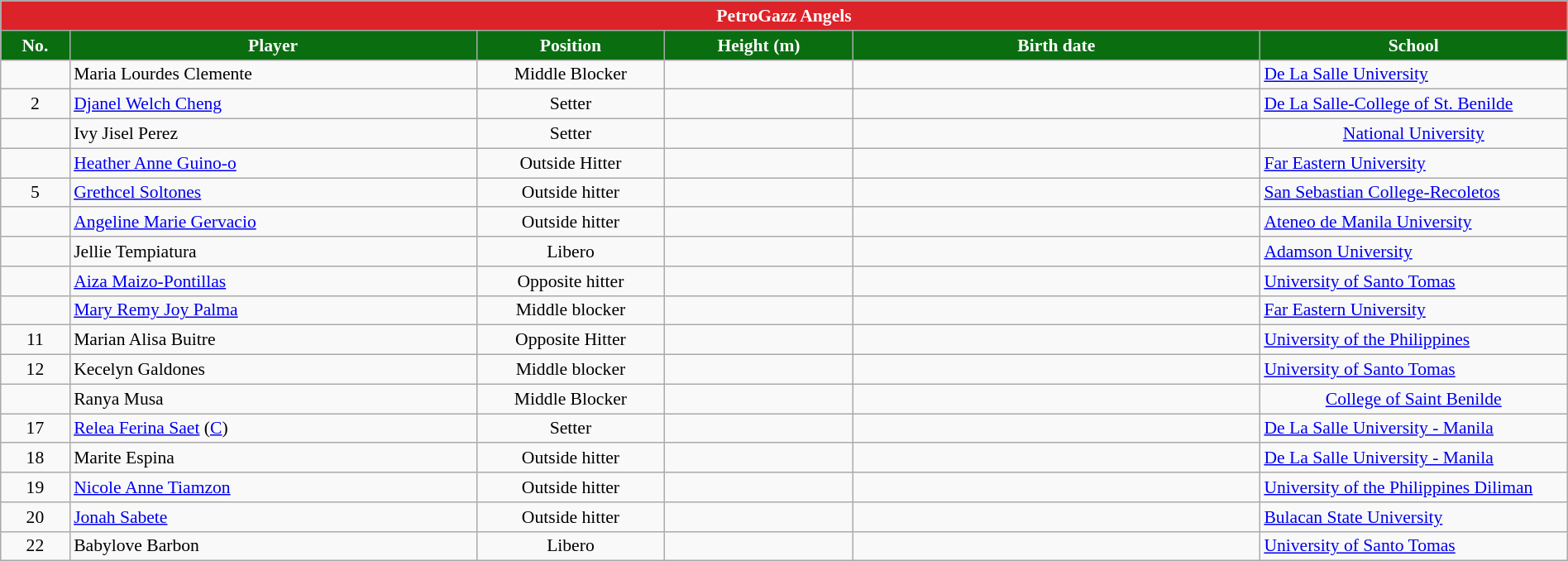<table class="wikitable sortable" style="text-align:center; width:100%; font-size:90%;">
<tr>
<th colspan="8" style= "background:#DC2329; color:white; text-align: center"><strong>PetroGazz Angels</strong></th>
</tr>
<tr>
<th style="width:3em; background:#0A6E11; color:white;">No.</th>
<th style="width:20em; background:#0A6E11; color:white;">Player</th>
<th style="width:9em; background:#0A6E11; color:white;">Position</th>
<th style="width:9em; background:#0A6E11; color:white">Height (m)</th>
<th style="width:20em; background:#0A6E11; color:white;">Birth date</th>
<th style="width:15em; background:#0A6E11; color:white;">School</th>
</tr>
<tr align=left>
<td align=center></td>
<td> Maria Lourdes Clemente</td>
<td align=center>Middle Blocker</td>
<td></td>
<td></td>
<td><a href='#'>De La Salle University</a></td>
</tr>
<tr align=left>
<td align=center>2</td>
<td> <a href='#'>Djanel Welch Cheng</a></td>
<td align=center>Setter</td>
<td></td>
<td></td>
<td><a href='#'>De La Salle-College of St. Benilde</a></td>
</tr>
<tr align=center>
<td></td>
<td align=left> Ivy Jisel Perez</td>
<td>Setter</td>
<td></td>
<td align=left></td>
<td><a href='#'>National University</a></td>
</tr>
<tr align=left>
<td align=center></td>
<td> <a href='#'>Heather Anne Guino-o</a></td>
<td align=center>Outside Hitter</td>
<td></td>
<td></td>
<td><a href='#'>Far Eastern University</a></td>
</tr>
<tr align=left>
<td align=center>5</td>
<td> <a href='#'>Grethcel Soltones</a></td>
<td align=center>Outside hitter</td>
<td></td>
<td></td>
<td><a href='#'>San Sebastian College-Recoletos</a></td>
</tr>
<tr align=left>
<td align=center></td>
<td> <a href='#'>Angeline Marie Gervacio</a></td>
<td align=center>Outside hitter</td>
<td></td>
<td></td>
<td><a href='#'>Ateneo de Manila University</a></td>
</tr>
<tr align=left>
<td align=center></td>
<td> Jellie Tempiatura</td>
<td align=center>Libero</td>
<td></td>
<td></td>
<td><a href='#'>Adamson University</a></td>
</tr>
<tr align=left>
<td align=center></td>
<td> <a href='#'>Aiza Maizo-Pontillas</a></td>
<td align=center>Opposite hitter</td>
<td></td>
<td></td>
<td><a href='#'>University of Santo Tomas</a></td>
</tr>
<tr align=left>
<td align=center></td>
<td> <a href='#'>Mary Remy Joy Palma</a></td>
<td align=center>Middle blocker</td>
<td></td>
<td></td>
<td><a href='#'>Far Eastern University</a></td>
</tr>
<tr align=left>
<td align=center>11</td>
<td> Marian Alisa Buitre</td>
<td align=center>Opposite Hitter</td>
<td></td>
<td></td>
<td><a href='#'>University of the Philippines</a></td>
</tr>
<tr align=left>
<td align=center>12</td>
<td> Kecelyn Galdones</td>
<td align=center>Middle blocker</td>
<td></td>
<td></td>
<td><a href='#'>University of Santo Tomas</a></td>
</tr>
<tr align=center>
<td></td>
<td align=left> Ranya Musa</td>
<td>Middle Blocker</td>
<td></td>
<td align=left></td>
<td><a href='#'>College of Saint Benilde</a></td>
</tr>
<tr align=left>
<td align=center>17</td>
<td> <a href='#'>Relea Ferina Saet</a> (<a href='#'>C</a>)</td>
<td align=center>Setter</td>
<td></td>
<td></td>
<td><a href='#'>De La Salle University - Manila</a></td>
</tr>
<tr align=left>
<td align=center>18</td>
<td> Marite Espina</td>
<td align=center>Outside hitter</td>
<td></td>
<td></td>
<td><a href='#'>De La Salle University - Manila</a></td>
</tr>
<tr align=left>
<td align=center>19</td>
<td> <a href='#'>Nicole Anne Tiamzon</a></td>
<td align=center>Outside hitter</td>
<td></td>
<td></td>
<td><a href='#'>University of the Philippines Diliman</a></td>
</tr>
<tr align=left>
<td align=center>20</td>
<td> <a href='#'>Jonah Sabete</a></td>
<td align=center>Outside hitter</td>
<td></td>
<td></td>
<td><a href='#'>Bulacan State University</a></td>
</tr>
<tr align=left>
<td align=center>22</td>
<td> Babylove Barbon</td>
<td align=center>Libero</td>
<td></td>
<td></td>
<td><a href='#'>University of Santo Tomas</a></td>
</tr>
</table>
